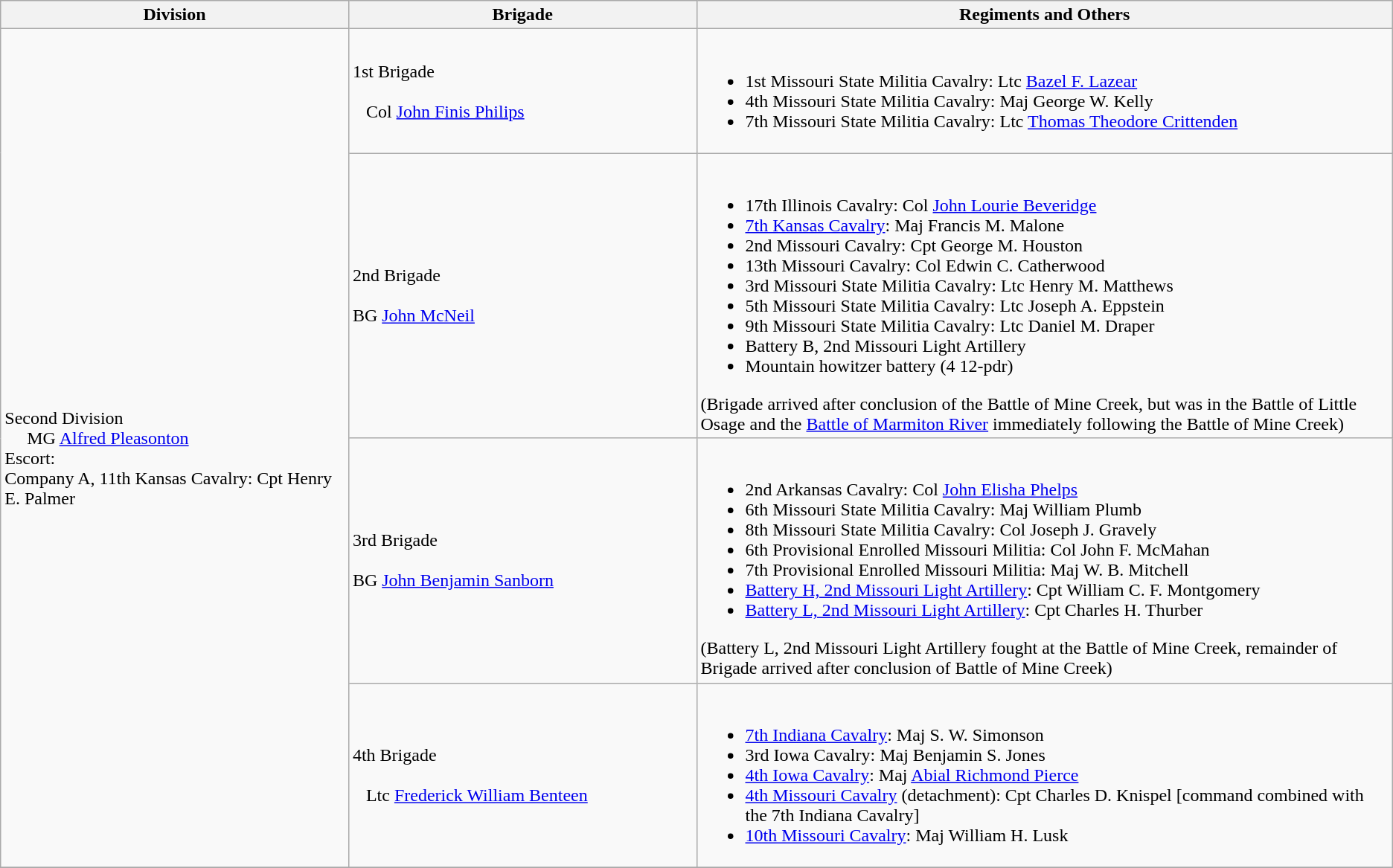<table class="wikitable">
<tr>
<th width=25%>Division</th>
<th width=25%>Brigade</th>
<th>Regiments and Others</th>
</tr>
<tr>
<td rowspan=4><br>Second Division
<br>    
MG <a href='#'>Alfred Pleasonton</a><br>
Escort:<br>
Company A, 11th Kansas Cavalry: Cpt Henry E. Palmer</td>
<td>1st Brigade<br><br>  
Col <a href='#'>John Finis Philips</a></td>
<td><br><ul><li>1st Missouri State Militia Cavalry: Ltc <a href='#'>Bazel F. Lazear</a></li><li>4th Missouri State Militia Cavalry: Maj George W. Kelly</li><li>7th Missouri State Militia Cavalry: Ltc <a href='#'>Thomas Theodore Crittenden</a></li></ul></td>
</tr>
<tr>
<td>2nd Brigade<br><br>
BG <a href='#'>John McNeil</a></td>
<td><br><ul><li>17th Illinois Cavalry: Col <a href='#'>John Lourie Beveridge</a></li><li><a href='#'>7th Kansas Cavalry</a>: Maj Francis M. Malone</li><li>2nd Missouri Cavalry: Cpt George M. Houston</li><li>13th Missouri Cavalry: Col Edwin C. Catherwood</li><li>3rd Missouri State Militia Cavalry: Ltc Henry M. Matthews</li><li>5th Missouri State Militia Cavalry: Ltc Joseph A. Eppstein</li><li>9th Missouri State Militia Cavalry: Ltc Daniel M. Draper</li><li>Battery B, 2nd Missouri Light Artillery</li><li>Mountain howitzer battery (4 12-pdr)</li></ul>(Brigade arrived after conclusion of the Battle of Mine Creek, but was in the Battle of Little Osage and the <a href='#'>Battle of Marmiton River</a> immediately following the Battle of Mine Creek)</td>
</tr>
<tr>
<td>3rd Brigade<br><br>
BG <a href='#'>John Benjamin Sanborn</a></td>
<td><br><ul><li>2nd Arkansas Cavalry: Col <a href='#'>John Elisha Phelps</a></li><li>6th Missouri State Militia Cavalry: Maj William Plumb</li><li>8th Missouri State Militia Cavalry: Col Joseph J. Gravely</li><li>6th Provisional Enrolled Missouri Militia: Col John F. McMahan</li><li>7th Provisional Enrolled Missouri Militia: Maj W. B. Mitchell</li><li><a href='#'>Battery H, 2nd Missouri Light Artillery</a>: Cpt William C. F. Montgomery</li><li><a href='#'>Battery L, 2nd Missouri Light Artillery</a>: Cpt Charles H. Thurber</li></ul>(Battery L, 2nd Missouri Light Artillery fought at the Battle of Mine Creek, remainder of Brigade arrived after conclusion of Battle of Mine Creek)</td>
</tr>
<tr>
<td>4th Brigade<br><br>  
Ltc <a href='#'>Frederick William Benteen</a></td>
<td><br><ul><li><a href='#'>7th Indiana Cavalry</a>: Maj S. W. Simonson</li><li>3rd Iowa Cavalry: Maj Benjamin S. Jones</li><li><a href='#'>4th Iowa Cavalry</a>: Maj <a href='#'>Abial Richmond Pierce</a></li><li><a href='#'>4th Missouri Cavalry</a> (detachment): Cpt Charles D. Knispel [command combined with the 7th Indiana Cavalry]</li><li><a href='#'>10th Missouri Cavalry</a>: Maj William H. Lusk</li></ul></td>
</tr>
<tr>
</tr>
</table>
